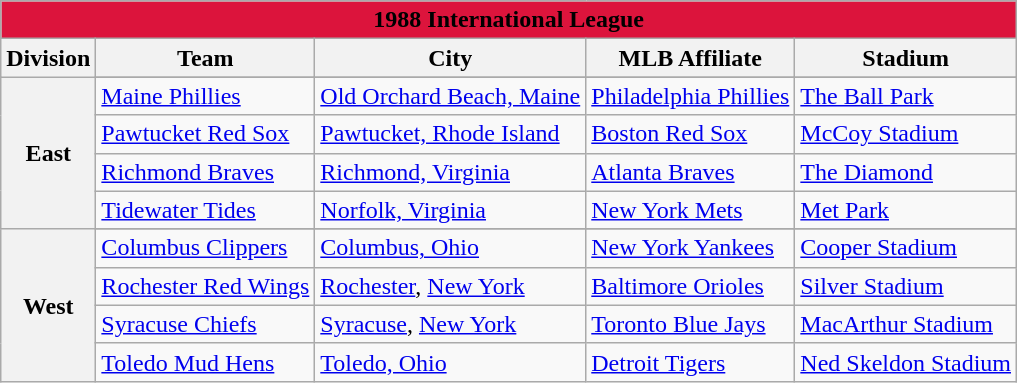<table class="wikitable" style="width:auto">
<tr>
<td bgcolor="#DC143C" align="center" colspan="7"><strong><span>1988 International League</span></strong></td>
</tr>
<tr>
<th>Division</th>
<th>Team</th>
<th>City</th>
<th>MLB Affiliate</th>
<th>Stadium</th>
</tr>
<tr>
<th rowspan="5">East</th>
</tr>
<tr>
<td><a href='#'>Maine Phillies</a></td>
<td><a href='#'>Old Orchard Beach, Maine</a></td>
<td><a href='#'>Philadelphia Phillies</a></td>
<td><a href='#'>The Ball Park</a></td>
</tr>
<tr>
<td><a href='#'>Pawtucket Red Sox</a></td>
<td><a href='#'>Pawtucket, Rhode Island</a></td>
<td><a href='#'>Boston Red Sox</a></td>
<td><a href='#'>McCoy Stadium</a></td>
</tr>
<tr>
<td><a href='#'>Richmond Braves</a></td>
<td><a href='#'>Richmond, Virginia</a></td>
<td><a href='#'>Atlanta Braves</a></td>
<td><a href='#'>The Diamond</a></td>
</tr>
<tr>
<td><a href='#'>Tidewater Tides</a></td>
<td><a href='#'>Norfolk, Virginia</a></td>
<td><a href='#'>New York Mets</a></td>
<td><a href='#'>Met Park</a></td>
</tr>
<tr>
<th rowspan="5">West</th>
</tr>
<tr>
<td><a href='#'>Columbus Clippers</a></td>
<td><a href='#'>Columbus, Ohio</a></td>
<td><a href='#'>New York Yankees</a></td>
<td><a href='#'>Cooper Stadium</a></td>
</tr>
<tr>
<td><a href='#'>Rochester Red Wings</a></td>
<td><a href='#'>Rochester</a>, <a href='#'>New York</a></td>
<td><a href='#'>Baltimore Orioles</a></td>
<td><a href='#'>Silver Stadium</a></td>
</tr>
<tr>
<td><a href='#'>Syracuse Chiefs</a></td>
<td><a href='#'>Syracuse</a>, <a href='#'>New York</a></td>
<td><a href='#'>Toronto Blue Jays</a></td>
<td><a href='#'>MacArthur Stadium</a></td>
</tr>
<tr>
<td><a href='#'>Toledo Mud Hens</a></td>
<td><a href='#'>Toledo, Ohio</a></td>
<td><a href='#'>Detroit Tigers</a></td>
<td><a href='#'>Ned Skeldon Stadium</a></td>
</tr>
</table>
